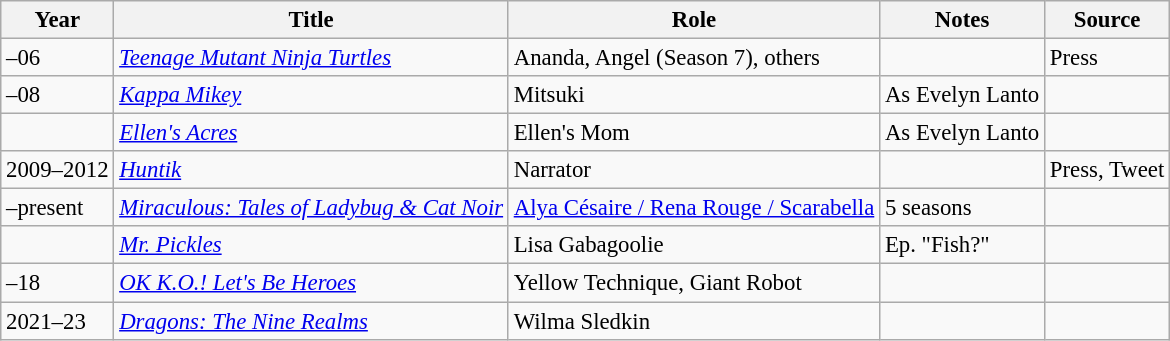<table class="wikitable sortable plainrowheaders" style="width=95%; font-size: 95%;">
<tr>
<th>Year</th>
<th>Title</th>
<th>Role</th>
<th class="unsortable">Notes</th>
<th class="unsortable">Source</th>
</tr>
<tr>
<td>–06</td>
<td><em><a href='#'>Teenage Mutant Ninja Turtles</a></em></td>
<td>Ananda, Angel (Season 7), others</td>
<td></td>
<td>Press</td>
</tr>
<tr>
<td>–08</td>
<td><em><a href='#'>Kappa Mikey</a></em></td>
<td>Mitsuki</td>
<td>As Evelyn Lanto</td>
<td></td>
</tr>
<tr>
<td></td>
<td><em><a href='#'>Ellen's Acres</a></em></td>
<td>Ellen's Mom</td>
<td>As Evelyn Lanto</td>
<td></td>
</tr>
<tr>
<td>2009–2012</td>
<td><em><a href='#'>Huntik</a></em></td>
<td>Narrator</td>
<td></td>
<td>Press, Tweet<br></td>
</tr>
<tr>
<td>–present</td>
<td><em><a href='#'>Miraculous: Tales of Ladybug & Cat Noir</a></em></td>
<td><a href='#'>Alya Césaire / Rena Rouge / Scarabella</a></td>
<td>5 seasons</td>
<td></td>
</tr>
<tr>
<td></td>
<td><em><a href='#'>Mr. Pickles</a></em></td>
<td>Lisa Gabagoolie</td>
<td>Ep. "Fish?"</td>
<td></td>
</tr>
<tr>
<td>–18</td>
<td><em><a href='#'>OK K.O.! Let's Be Heroes</a></em></td>
<td>Yellow Technique, Giant Robot</td>
<td></td>
<td></td>
</tr>
<tr>
<td>2021–23</td>
<td><em><a href='#'>Dragons: The Nine Realms</a></em></td>
<td>Wilma Sledkin</td>
<td></td>
<td></td>
</tr>
</table>
